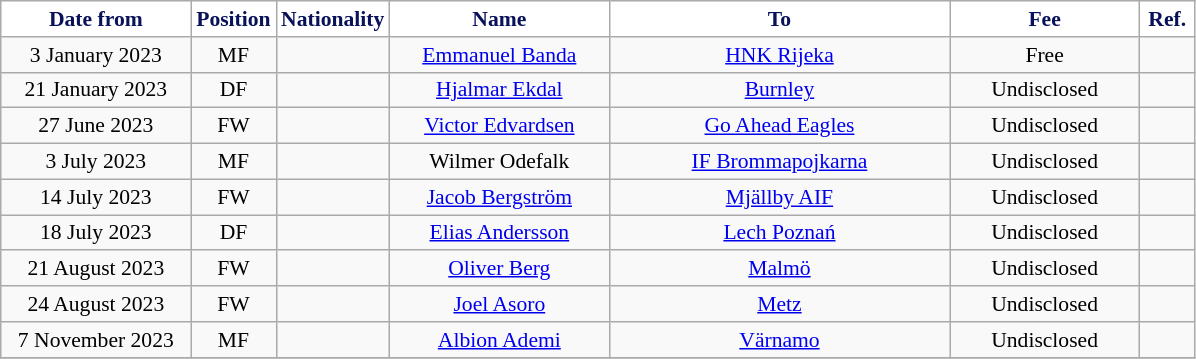<table class="wikitable" style="text-align:center; font-size:90%; ">
<tr>
<th style="background:#FFFFFF; color:#081159; width:120px;">Date from</th>
<th style="background:#FFFFFF; color:#081159; width:50px;">Position</th>
<th style="background:#FFFFFF; color:#081159; width:50px;">Nationality</th>
<th style="background:#FFFFFF; color:#081159; width:140px;">Name</th>
<th style="background:#FFFFFF; color:#081159; width:220px;">To</th>
<th style="background:#FFFFFF; color:#081159; width:120px;">Fee</th>
<th style="background:#FFFFFF; color:#081159; width:30px;">Ref.</th>
</tr>
<tr>
<td>3 January 2023</td>
<td>MF</td>
<td></td>
<td><a href='#'>Emmanuel Banda</a></td>
<td> <a href='#'>HNK Rijeka</a></td>
<td>Free</td>
<td></td>
</tr>
<tr>
<td>21 January 2023</td>
<td>DF</td>
<td></td>
<td><a href='#'>Hjalmar Ekdal</a></td>
<td> <a href='#'>Burnley</a></td>
<td>Undisclosed</td>
<td></td>
</tr>
<tr>
<td>27 June 2023</td>
<td>FW</td>
<td></td>
<td><a href='#'>Victor Edvardsen</a></td>
<td> <a href='#'>Go Ahead Eagles</a></td>
<td>Undisclosed</td>
<td></td>
</tr>
<tr>
<td>3 July 2023</td>
<td>MF</td>
<td></td>
<td>Wilmer Odefalk</td>
<td> <a href='#'>IF Brommapojkarna</a></td>
<td>Undisclosed</td>
<td></td>
</tr>
<tr>
<td>14 July 2023</td>
<td>FW</td>
<td></td>
<td><a href='#'>Jacob Bergström</a></td>
<td> <a href='#'>Mjällby AIF</a></td>
<td>Undisclosed</td>
<td></td>
</tr>
<tr>
<td>18 July 2023</td>
<td>DF</td>
<td></td>
<td><a href='#'>Elias Andersson</a></td>
<td> <a href='#'>Lech Poznań</a></td>
<td>Undisclosed</td>
<td></td>
</tr>
<tr>
<td>21 August 2023</td>
<td>FW</td>
<td></td>
<td><a href='#'>Oliver Berg</a></td>
<td> <a href='#'>Malmö</a></td>
<td>Undisclosed</td>
<td></td>
</tr>
<tr>
<td>24 August 2023</td>
<td>FW</td>
<td></td>
<td><a href='#'>Joel Asoro</a></td>
<td> <a href='#'>Metz</a></td>
<td>Undisclosed</td>
<td></td>
</tr>
<tr>
<td>7 November 2023</td>
<td>MF</td>
<td></td>
<td><a href='#'>Albion Ademi</a></td>
<td> <a href='#'>Värnamo</a></td>
<td>Undisclosed</td>
<td></td>
</tr>
<tr>
</tr>
</table>
